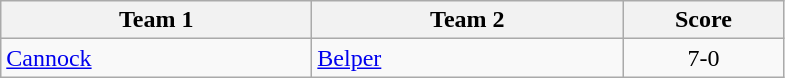<table class="wikitable" style="font-size: 100%">
<tr>
<th width=200>Team 1</th>
<th width=200>Team 2</th>
<th width=100>Score</th>
</tr>
<tr>
<td><a href='#'>Cannock</a></td>
<td><a href='#'>Belper</a></td>
<td align=center>7-0</td>
</tr>
</table>
